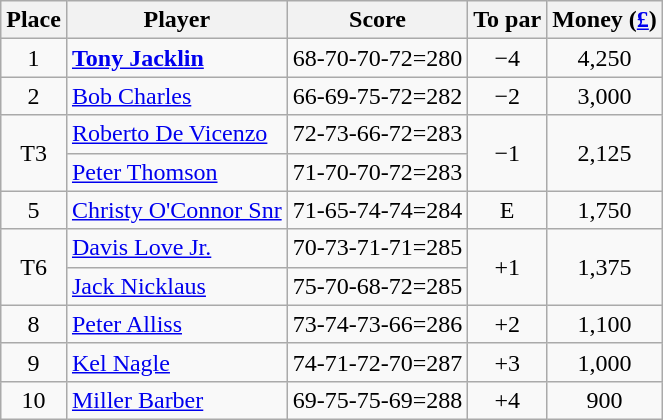<table class="wikitable">
<tr>
<th>Place</th>
<th>Player</th>
<th>Score</th>
<th>To par</th>
<th>Money (<a href='#'>£</a>)</th>
</tr>
<tr>
<td align="center">1</td>
<td> <strong><a href='#'>Tony Jacklin</a></strong></td>
<td>68-70-70-72=280</td>
<td align="center">−4</td>
<td align=center>4,250</td>
</tr>
<tr>
<td align="center">2</td>
<td> <a href='#'>Bob Charles</a></td>
<td>66-69-75-72=282</td>
<td align="center">−2</td>
<td align=center>3,000</td>
</tr>
<tr>
<td rowspan=2 align="center">T3</td>
<td> <a href='#'>Roberto De Vicenzo</a></td>
<td>72-73-66-72=283</td>
<td rowspan=2 align="center">−1</td>
<td rowspan=2 align=center>2,125</td>
</tr>
<tr>
<td> <a href='#'>Peter Thomson</a></td>
<td>71-70-70-72=283</td>
</tr>
<tr>
<td align="center">5</td>
<td> <a href='#'>Christy O'Connor Snr</a></td>
<td>71-65-74-74=284</td>
<td align="center">E</td>
<td align=center>1,750</td>
</tr>
<tr>
<td rowspan=2 align="center">T6</td>
<td> <a href='#'>Davis Love Jr.</a></td>
<td>70-73-71-71=285</td>
<td rowspan=2 align="center">+1</td>
<td rowspan=2 align=center>1,375</td>
</tr>
<tr>
<td> <a href='#'>Jack Nicklaus</a></td>
<td>75-70-68-72=285</td>
</tr>
<tr>
<td align="center">8</td>
<td> <a href='#'>Peter Alliss</a></td>
<td>73-74-73-66=286</td>
<td align="center">+2</td>
<td align=center>1,100</td>
</tr>
<tr>
<td align="center">9</td>
<td> <a href='#'>Kel Nagle</a></td>
<td>74-71-72-70=287</td>
<td align="center">+3</td>
<td align=center>1,000</td>
</tr>
<tr>
<td align="center">10</td>
<td> <a href='#'>Miller Barber</a></td>
<td>69-75-75-69=288</td>
<td align="center">+4</td>
<td align=center>900</td>
</tr>
</table>
